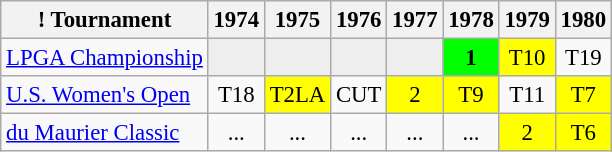<table class="wikitable" style="font-size:95%;text-align:center;">
<tr>
<th>! Tournament</th>
<th>1974</th>
<th>1975</th>
<th>1976</th>
<th>1977</th>
<th>1978</th>
<th>1979</th>
<th>1980</th>
</tr>
<tr>
<td align=left><a href='#'>LPGA Championship</a></td>
<td style="background:#eeeeee;"></td>
<td style="background:#eeeeee;"></td>
<td style="background:#eeeeee;"></td>
<td style="background:#eeeeee;"></td>
<td style="background:lime;"><strong>1</strong></td>
<td style="background:yellow;">T10</td>
<td>T19</td>
</tr>
<tr>
<td align=left><a href='#'>U.S. Women's Open</a></td>
<td>T18</td>
<td style="background:yellow;">T2<span>LA</span></td>
<td>CUT</td>
<td style="background:yellow;">2</td>
<td style="background:yellow;">T9</td>
<td>T11</td>
<td style="background:yellow;">T7</td>
</tr>
<tr>
<td align=left><a href='#'>du Maurier Classic</a></td>
<td>...</td>
<td>...</td>
<td>...</td>
<td>...</td>
<td>...</td>
<td style="background:yellow;">2</td>
<td style="background:yellow;">T6</td>
</tr>
</table>
